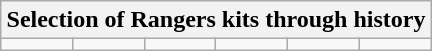<table class="wikitable" style="margin: 1em auto 1em auto;">
<tr>
<th colspan="7">Selection of Rangers kits through history</th>
</tr>
<tr>
<td></td>
<td></td>
<td></td>
<td></td>
<td></td>
<td></td>
</tr>
</table>
